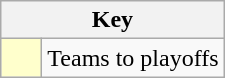<table class="wikitable" style="text-align: center;">
<tr>
<th colspan=2>Key</th>
</tr>
<tr>
<td style="background:#ffc; width:20px;"></td>
<td align=left>Teams to playoffs</td>
</tr>
</table>
